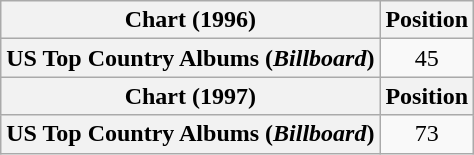<table class="wikitable plainrowheaders" style="text-align:center">
<tr>
<th scope="col">Chart (1996)</th>
<th scope="col">Position</th>
</tr>
<tr>
<th scope="row">US Top Country Albums (<em>Billboard</em>)</th>
<td>45</td>
</tr>
<tr>
<th scope="col">Chart (1997)</th>
<th scope="col">Position</th>
</tr>
<tr>
<th scope="row">US Top Country Albums (<em>Billboard</em>)</th>
<td>73</td>
</tr>
</table>
